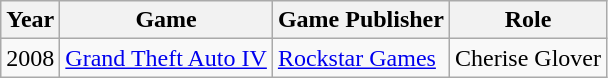<table class="wikitable">
<tr>
<th>Year</th>
<th>Game</th>
<th>Game Publisher</th>
<th>Role</th>
</tr>
<tr>
<td>2008</td>
<td><a href='#'>Grand Theft Auto IV</a></td>
<td><a href='#'>Rockstar Games</a></td>
<td>Cherise Glover</td>
</tr>
</table>
